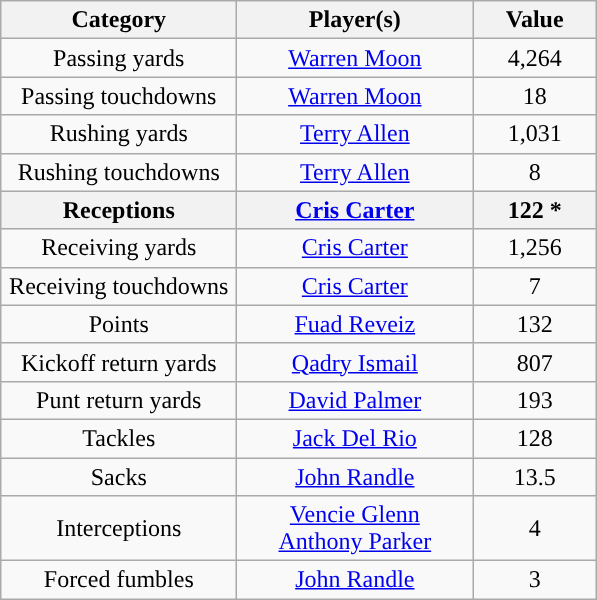<table class="wikitable" style="text-align:center">
<tr>
<th width=150px>Category</th>
<th width=150px>Player(s)</th>
<th width=75px>Value</th>
</tr>
<tr>
<td>Passing yards</td>
<td><a href='#'>Warren Moon</a></td>
<td>4,264</td>
</tr>
<tr>
<td>Passing touchdowns</td>
<td><a href='#'>Warren Moon</a></td>
<td>18</td>
</tr>
<tr>
<td>Rushing yards</td>
<td><a href='#'>Terry Allen</a></td>
<td>1,031</td>
</tr>
<tr>
<td>Rushing touchdowns</td>
<td><a href='#'>Terry Allen</a></td>
<td>8</td>
</tr>
<tr>
<th>Receptions</th>
<th><a href='#'>Cris Carter</a></th>
<th>122 *</th>
</tr>
<tr>
<td>Receiving yards</td>
<td><a href='#'>Cris Carter</a></td>
<td>1,256</td>
</tr>
<tr>
<td>Receiving touchdowns</td>
<td><a href='#'>Cris Carter</a></td>
<td>7</td>
</tr>
<tr>
<td>Points</td>
<td><a href='#'>Fuad Reveiz</a></td>
<td>132</td>
</tr>
<tr>
<td>Kickoff return yards</td>
<td><a href='#'>Qadry Ismail</a></td>
<td>807</td>
</tr>
<tr>
<td>Punt return yards</td>
<td><a href='#'>David Palmer</a></td>
<td>193</td>
</tr>
<tr>
<td>Tackles</td>
<td><a href='#'>Jack Del Rio</a></td>
<td>128</td>
</tr>
<tr>
<td>Sacks</td>
<td><a href='#'>John Randle</a></td>
<td>13.5</td>
</tr>
<tr>
<td>Interceptions</td>
<td><a href='#'>Vencie Glenn</a> <br> <a href='#'>Anthony Parker</a></td>
<td>4</td>
</tr>
<tr>
<td>Forced fumbles</td>
<td><a href='#'>John Randle</a></td>
<td>3</td>
</tr>
</table>
